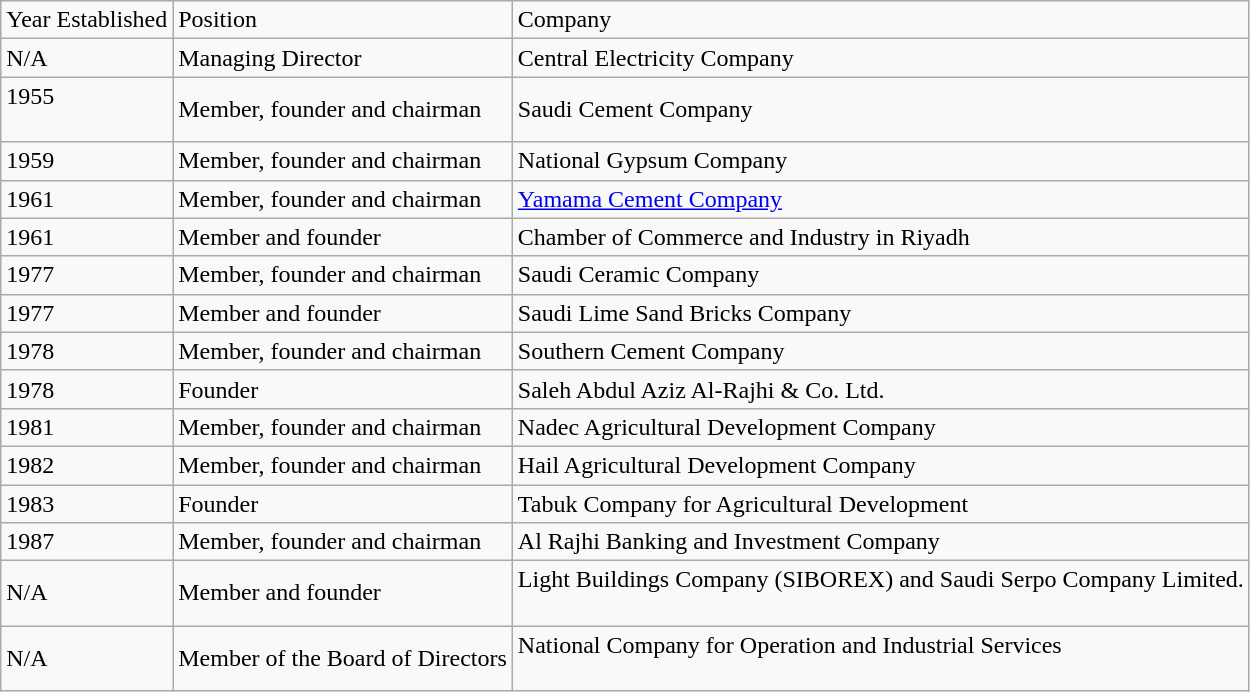<table class="wikitable">
<tr>
<td>Year Established</td>
<td>Position</td>
<td>Company</td>
</tr>
<tr>
<td>N/A</td>
<td>Managing Director</td>
<td>Central Electricity Company</td>
</tr>
<tr>
<td>1955<br><br></td>
<td>Member, founder and chairman</td>
<td>Saudi Cement Company</td>
</tr>
<tr>
<td>1959</td>
<td>Member, founder and chairman</td>
<td>National Gypsum Company</td>
</tr>
<tr>
<td>1961</td>
<td>Member, founder and chairman</td>
<td><a href='#'>Yamama Cement Company</a></td>
</tr>
<tr>
<td>1961</td>
<td>Member and founder</td>
<td>Chamber of Commerce and Industry in Riyadh</td>
</tr>
<tr>
<td>1977</td>
<td>Member, founder and chairman</td>
<td>Saudi Ceramic Company</td>
</tr>
<tr>
<td>1977</td>
<td>Member and founder</td>
<td>Saudi Lime Sand Bricks Company</td>
</tr>
<tr>
<td>1978</td>
<td>Member, founder and chairman</td>
<td>Southern Cement Company</td>
</tr>
<tr>
<td>1978</td>
<td>Founder</td>
<td>Saleh Abdul Aziz Al-Rajhi & Co. Ltd.</td>
</tr>
<tr>
<td>1981</td>
<td>Member, founder and chairman</td>
<td>Nadec Agricultural Development Company</td>
</tr>
<tr>
<td>1982</td>
<td>Member, founder and chairman</td>
<td>Hail Agricultural Development Company</td>
</tr>
<tr>
<td>1983</td>
<td>Founder</td>
<td>Tabuk Company for Agricultural Development</td>
</tr>
<tr>
<td>1987</td>
<td>Member, founder and chairman</td>
<td>Al Rajhi Banking and Investment Company</td>
</tr>
<tr>
<td>N/A</td>
<td>Member and founder</td>
<td>Light Buildings Company (SIBOREX) and Saudi Serpo Company Limited.<br><br></td>
</tr>
<tr>
<td>N/A</td>
<td>Member of the Board of Directors</td>
<td>National Company for Operation and Industrial Services<br><br></td>
</tr>
</table>
